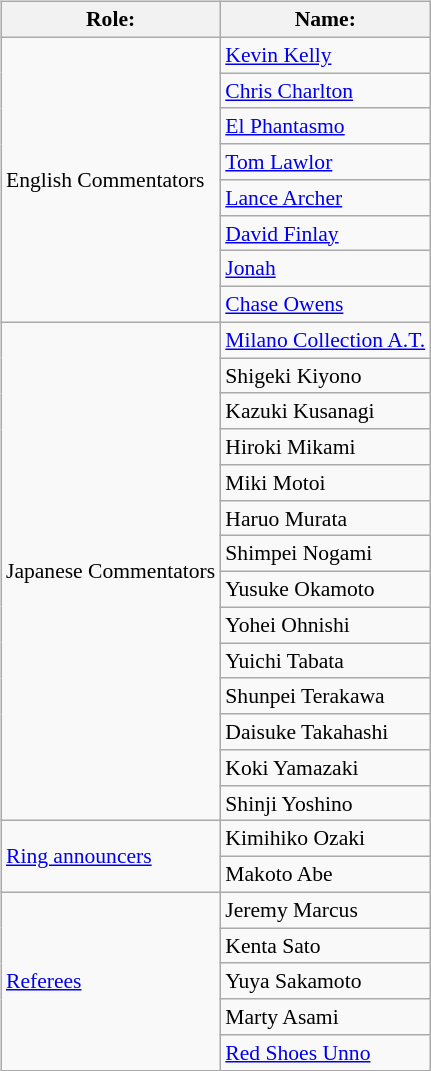<table class="wikitable" style="font-size:90%; margin: 0.5em 0 0.5em 1em; float: right; clear: right">
<tr>
<th>Role:</th>
<th>Name:</th>
</tr>
<tr>
<td rowspan="8">English Commentators</td>
<td><a href='#'>Kevin Kelly</a></td>
</tr>
<tr>
<td><a href='#'>Chris Charlton</a> </td>
</tr>
<tr>
<td><a href='#'>El Phantasmo</a> </td>
</tr>
<tr>
<td><a href='#'>Tom Lawlor</a> </td>
</tr>
<tr>
<td><a href='#'>Lance Archer</a> </td>
</tr>
<tr>
<td><a href='#'>David Finlay</a> </td>
</tr>
<tr>
<td><a href='#'>Jonah</a> </td>
</tr>
<tr>
<td><a href='#'>Chase Owens</a> </td>
</tr>
<tr>
<td rowspan="14">Japanese Commentators</td>
<td><a href='#'>Milano Collection A.T.</a> </td>
</tr>
<tr>
<td>Shigeki Kiyono </td>
</tr>
<tr>
<td>Kazuki Kusanagi </td>
</tr>
<tr>
<td>Hiroki Mikami </td>
</tr>
<tr>
<td>Miki Motoi </td>
</tr>
<tr>
<td>Haruo Murata </td>
</tr>
<tr>
<td>Shimpei Nogami </td>
</tr>
<tr>
<td>Yusuke Okamoto </td>
</tr>
<tr>
<td>Yohei Ohnishi </td>
</tr>
<tr>
<td>Yuichi Tabata </td>
</tr>
<tr>
<td>Shunpei Terakawa </td>
</tr>
<tr>
<td>Daisuke Takahashi </td>
</tr>
<tr>
<td>Koki Yamazaki </td>
</tr>
<tr>
<td>Shinji Yoshino </td>
</tr>
<tr>
<td rowspan="2"><a href='#'>Ring announcers</a></td>
<td>Kimihiko Ozaki</td>
</tr>
<tr>
<td>Makoto Abe</td>
</tr>
<tr>
<td rowspan="5"><a href='#'>Referees</a></td>
<td>Jeremy Marcus</td>
</tr>
<tr>
<td>Kenta Sato</td>
</tr>
<tr>
<td>Yuya Sakamoto</td>
</tr>
<tr>
<td>Marty Asami</td>
</tr>
<tr>
<td><a href='#'>Red Shoes Unno</a></td>
</tr>
</table>
